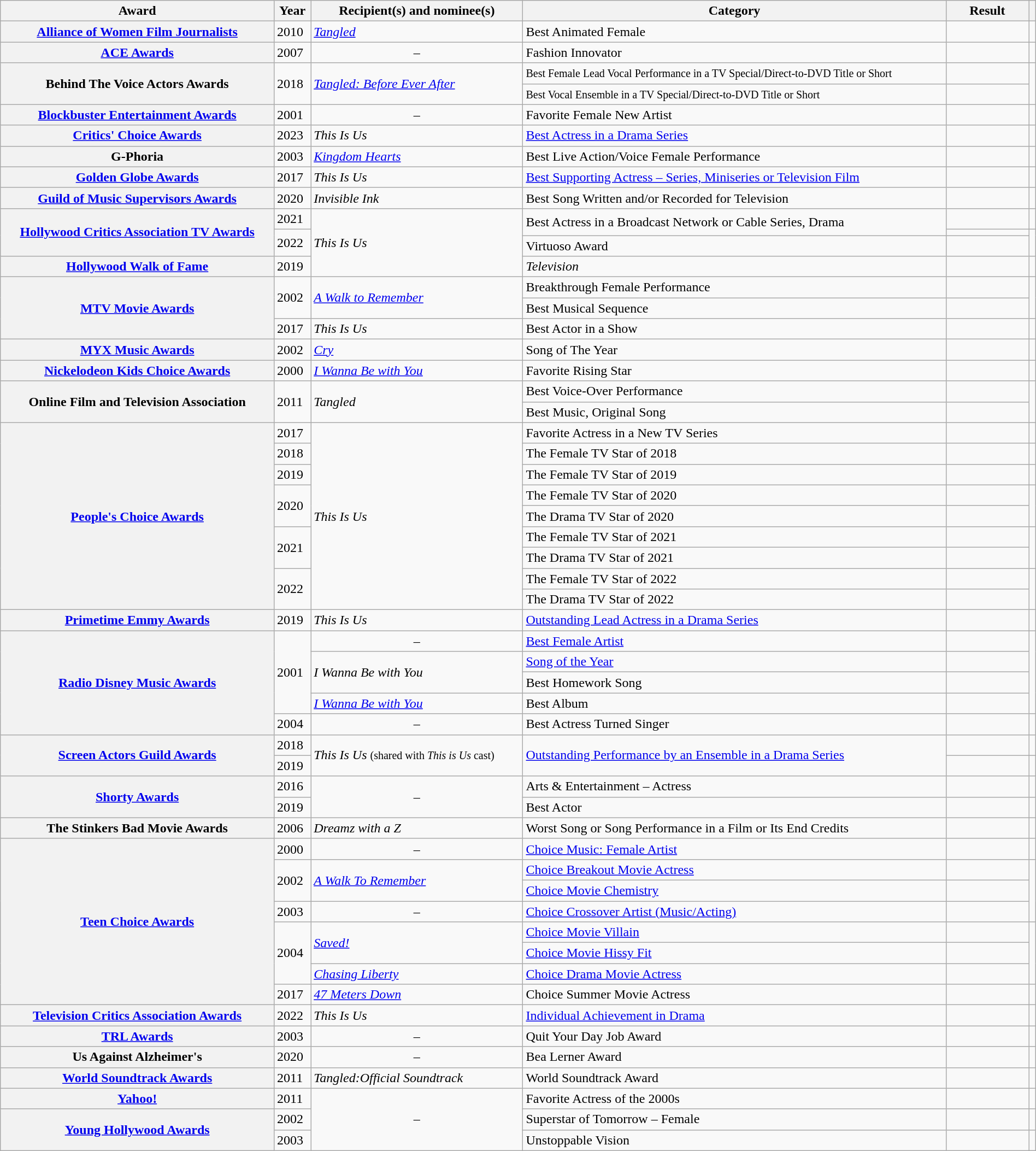<table class="wikitable sortable plainrowheaders" style="width: 100%;">
<tr>
<th scope="col">Award</th>
<th scope="col">Year</th>
<th scope="col">Recipient(s) and nominee(s)</th>
<th scope="col">Category</th>
<th scope="col" style="width: 8%;">Result</th>
<th scope="col" class="unsortable"></th>
</tr>
<tr>
<th scope="row"><a href='#'>Alliance of Women Film Journalists</a></th>
<td>2010</td>
<td><em><a href='#'>Tangled</a></em></td>
<td>Best Animated Female</td>
<td></td>
<td style="text-align:center;"></td>
</tr>
<tr>
<th scope="row"><a href='#'>ACE Awards</a></th>
<td>2007</td>
<td style="text-align:center;">–</td>
<td>Fashion Innovator</td>
<td></td>
<td style="text-align:center;"></td>
</tr>
<tr>
<th scope="row" rowspan="2">Behind The Voice Actors Awards</th>
<td rowspan="2">2018</td>
<td rowspan="2"><em><a href='#'>Tangled: Before Ever After</a></em></td>
<td><small>Best Female Lead Vocal Performance in a TV Special/Direct-to-DVD Title or Short</small></td>
<td></td>
<td style="text-align:center;" rowspan="2"></td>
</tr>
<tr>
<td><small>Best Vocal Ensemble in a TV Special/Direct-to-DVD Title or Short</small></td>
<td></td>
</tr>
<tr>
<th scope="row"><a href='#'>Blockbuster Entertainment Awards</a></th>
<td>2001</td>
<td style="text-align:center;">–</td>
<td>Favorite Female New Artist</td>
<td></td>
<td style="text-align:center;"></td>
</tr>
<tr>
<th scope="row"><a href='#'>Critics' Choice Awards</a></th>
<td>2023</td>
<td><em>This Is Us</em></td>
<td><a href='#'>Best Actress in a Drama Series</a></td>
<td></td>
<td style="text-align:center;"></td>
</tr>
<tr>
<th scope="row">G-Phoria</th>
<td>2003</td>
<td><em><a href='#'>Kingdom Hearts</a></em></td>
<td>Best Live Action/Voice Female Performance</td>
<td></td>
<td style="text-align:center;"></td>
</tr>
<tr>
<th scope="row"><a href='#'>Golden Globe Awards</a></th>
<td>2017</td>
<td><em>This Is Us</em></td>
<td><a href='#'>Best Supporting Actress – Series, Miniseries or Television Film</a></td>
<td></td>
<td style="text-align:center;"></td>
</tr>
<tr>
<th scope="row"><a href='#'>Guild of Music Supervisors Awards</a></th>
<td>2020</td>
<td><em>Invisible Ink</em></td>
<td>Best Song Written and/or Recorded for Television</td>
<td></td>
<td style="text-align:center;"></td>
</tr>
<tr>
<th scope="row" rowspan="3"><a href='#'>Hollywood Critics Association TV Awards</a></th>
<td>2021</td>
<td rowspan="4"><em>This Is Us</em></td>
<td rowspan="2">Best Actress in a Broadcast Network or Cable Series, Drama</td>
<td></td>
<td style="text-align:center;"></td>
</tr>
<tr>
<td rowspan="2">2022</td>
<td></td>
<td style="text-align:center;" rowspan="2"></td>
</tr>
<tr>
<td>Virtuoso Award</td>
<td></td>
</tr>
<tr>
<th scope="row"><a href='#'>Hollywood Walk of Fame</a></th>
<td>2019</td>
<td><em>Television</em></td>
<td></td>
<td style="text-align:center;"></td>
</tr>
<tr>
<th scope="row" rowspan="3"><a href='#'>MTV Movie Awards</a></th>
<td rowspan="2">2002</td>
<td rowspan="2"><em><a href='#'>A Walk to Remember</a></em></td>
<td>Breakthrough Female Performance</td>
<td></td>
<td style="text-align:center;" rowspan="2"></td>
</tr>
<tr>
<td>Best Musical Sequence</td>
<td></td>
</tr>
<tr>
<td>2017</td>
<td><em>This Is Us</em></td>
<td>Best Actor in a Show</td>
<td></td>
<td style="text-align:center;"></td>
</tr>
<tr>
<th scope="row"><a href='#'>MYX Music Awards</a></th>
<td>2002</td>
<td><em><a href='#'>Cry</a></em></td>
<td>Song of The Year</td>
<td></td>
<td style="text-align:center;"></td>
</tr>
<tr>
<th scope="row"><a href='#'>Nickelodeon Kids Choice Awards</a></th>
<td>2000</td>
<td><em><a href='#'>I Wanna Be with You</a></em></td>
<td>Favorite Rising Star</td>
<td></td>
<td style="text-align:center;"></td>
</tr>
<tr>
<th scope="row" rowspan="2">Online Film and Television Association</th>
<td rowspan="2">2011</td>
<td rowspan="2"><em>Tangled</em></td>
<td>Best Voice-Over Performance</td>
<td></td>
<td style="text-align:center;" rowspan="2"></td>
</tr>
<tr>
<td>Best Music, Original Song</td>
<td></td>
</tr>
<tr>
<th scope="row" rowspan="9"><a href='#'>People's Choice Awards</a></th>
<td>2017</td>
<td rowspan="9"><em>This Is Us</em></td>
<td>Favorite Actress in a New TV Series</td>
<td></td>
<td style="text-align:center;"></td>
</tr>
<tr>
<td>2018</td>
<td>The Female TV Star of 2018</td>
<td></td>
<td style="text-align:center;"></td>
</tr>
<tr>
<td>2019</td>
<td>The Female TV Star of 2019</td>
<td></td>
<td style="text-align:center;"></td>
</tr>
<tr>
<td rowspan="2">2020</td>
<td>The Female TV Star of 2020</td>
<td></td>
<td style="text-align:center;" rowspan="2"></td>
</tr>
<tr>
<td>The Drama TV Star of 2020</td>
<td></td>
</tr>
<tr>
<td rowspan="2">2021</td>
<td>The Female TV Star of 2021</td>
<td></td>
<td rowspan="2" style="text-align:center;"></td>
</tr>
<tr>
<td>The Drama TV Star of 2021</td>
<td></td>
</tr>
<tr>
<td rowspan="2">2022</td>
<td>The Female TV Star of 2022</td>
<td></td>
<td rowspan="2" style="text-align:center;"></td>
</tr>
<tr>
<td>The Drama TV Star of 2022</td>
<td></td>
</tr>
<tr>
<th scope="row"><a href='#'>Primetime Emmy Awards</a></th>
<td>2019</td>
<td><em>This Is Us</em></td>
<td><a href='#'>Outstanding 
Lead Actress in a Drama Series</a></td>
<td></td>
<td style="text-align:center;"></td>
</tr>
<tr>
<th scope="row" rowspan="5"><a href='#'>Radio Disney Music Awards</a></th>
<td rowspan="4">2001</td>
<td style="text-align:center;">–</td>
<td><a href='#'>Best Female Artist</a></td>
<td></td>
<td style="text-align:center;" rowspan="4"></td>
</tr>
<tr>
<td rowspan="2"><em>I Wanna Be with You</em></td>
<td><a href='#'>Song of the Year</a></td>
<td></td>
</tr>
<tr>
<td>Best Homework Song</td>
<td></td>
</tr>
<tr>
<td><em><a href='#'>I Wanna Be with You</a></em></td>
<td>Best Album</td>
<td></td>
</tr>
<tr>
<td>2004</td>
<td style="text-align:center;">–</td>
<td>Best Actress Turned Singer</td>
<td></td>
<td style="text-align:center;"></td>
</tr>
<tr>
<th scope="row" rowspan="2"><a href='#'>Screen Actors Guild Awards</a></th>
<td>2018</td>
<td rowspan="2"><em>This Is Us</em> <small>(shared with <em>This is Us</em> cast)</small></td>
<td rowspan="2"><a href='#'>Outstanding Performance by an Ensemble in a Drama Series</a></td>
<td></td>
<td style="text-align:center;"></td>
</tr>
<tr>
<td>2019</td>
<td></td>
<td style="text-align:center;"></td>
</tr>
<tr>
<th scope="row" rowspan="2"><a href='#'>Shorty Awards</a></th>
<td>2016</td>
<td style="text-align:center;" rowspan="2">–</td>
<td>Arts & Entertainment – Actress</td>
<td></td>
<td style="text-align:center;"></td>
</tr>
<tr>
<td>2019</td>
<td>Best Actor</td>
<td></td>
<td style="text-align:center;"></td>
</tr>
<tr>
<th scope="row">The Stinkers Bad Movie Awards</th>
<td>2006</td>
<td><em>Dreamz with a Z</em></td>
<td>Worst Song or Song Performance in a Film or Its End Credits</td>
<td></td>
<td style="text-align:center;"></td>
</tr>
<tr>
<th scope="row" rowspan="8"><a href='#'>Teen Choice Awards</a></th>
<td>2000</td>
<td style="text-align:center;">–</td>
<td><a href='#'>Choice Music: Female Artist</a></td>
<td></td>
<td style="text-align:center;"></td>
</tr>
<tr>
<td rowspan="2">2002</td>
<td rowspan="2"><em><a href='#'>A Walk To Remember</a></em></td>
<td><a href='#'>Choice Breakout Movie Actress</a></td>
<td></td>
<td style="text-align:center;" rowspan="3"></td>
</tr>
<tr>
<td><a href='#'>Choice Movie Chemistry</a></td>
<td></td>
</tr>
<tr>
<td>2003</td>
<td style="text-align:center;">–</td>
<td><a href='#'>Choice Crossover Artist (Music/Acting)</a></td>
<td></td>
</tr>
<tr>
<td rowspan="3">2004</td>
<td rowspan="2"><em><a href='#'>Saved!</a></em></td>
<td><a href='#'>Choice Movie Villain</a></td>
<td></td>
<td style="text-align:center;" rowspan="3"></td>
</tr>
<tr>
<td><a href='#'>Choice Movie Hissy Fit</a></td>
<td></td>
</tr>
<tr>
<td><em><a href='#'>Chasing Liberty</a></em></td>
<td><a href='#'>Choice Drama Movie Actress</a></td>
<td></td>
</tr>
<tr>
<td>2017</td>
<td><em><a href='#'>47 Meters Down</a></em></td>
<td>Choice Summer Movie Actress</td>
<td></td>
<td style="text-align:center;"></td>
</tr>
<tr>
<th scope="row"><a href='#'>Television Critics Association Awards</a></th>
<td>2022</td>
<td><em>This Is Us</em></td>
<td><a href='#'>Individual Achievement in Drama</a></td>
<td></td>
<td style="text-align:center;"></td>
</tr>
<tr>
<th scope="row"><a href='#'>TRL Awards</a></th>
<td>2003</td>
<td style="text-align:center;">–</td>
<td>Quit Your Day Job Award</td>
<td></td>
<td style="text-align:center;"></td>
</tr>
<tr>
<th scope="row">Us Against Alzheimer's</th>
<td>2020</td>
<td style="text-align:center;">–</td>
<td>Bea Lerner Award</td>
<td></td>
<td style="text-align:center;"></td>
</tr>
<tr>
<th scope="row"><a href='#'>World Soundtrack Awards</a></th>
<td>2011</td>
<td><em>Tangled:Official Soundtrack</em></td>
<td>World Soundtrack Award</td>
<td></td>
<td style="text-align:center;"></td>
</tr>
<tr>
<th scope="row"><a href='#'>Yahoo!</a></th>
<td>2011</td>
<td style="text-align:center;" rowspan="3">–</td>
<td>Favorite Actress of the 2000s</td>
<td></td>
<td style="text-align:center;"></td>
</tr>
<tr>
<th scope="row" rowspan="2"><a href='#'>Young Hollywood Awards</a></th>
<td>2002</td>
<td>Superstar of Tomorrow – Female</td>
<td></td>
<td style="text-align:center;"></td>
</tr>
<tr>
<td>2003</td>
<td>Unstoppable Vision</td>
<td></td>
<td style="text-align:center;"></td>
</tr>
</table>
